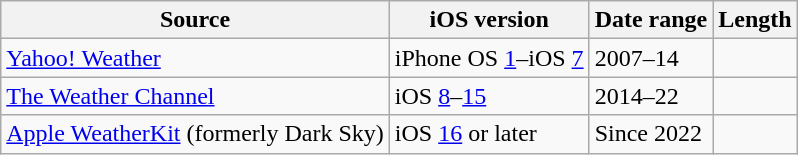<table class="wikitable sortable">
<tr>
<th>Source</th>
<th>iOS version</th>
<th>Date range</th>
<th>Length</th>
</tr>
<tr>
<td><a href='#'>Yahoo! Weather</a></td>
<td>iPhone OS <a href='#'>1</a>–iOS <a href='#'>7</a></td>
<td>2007–14</td>
<td></td>
</tr>
<tr>
<td><a href='#'>The Weather Channel</a></td>
<td>iOS <a href='#'>8</a>–<a href='#'>15</a></td>
<td>2014–22</td>
<td></td>
</tr>
<tr>
<td><a href='#'>Apple WeatherKit</a> (formerly Dark Sky)</td>
<td>iOS <a href='#'>16</a> or later</td>
<td>Since 2022</td>
<td></td>
</tr>
</table>
